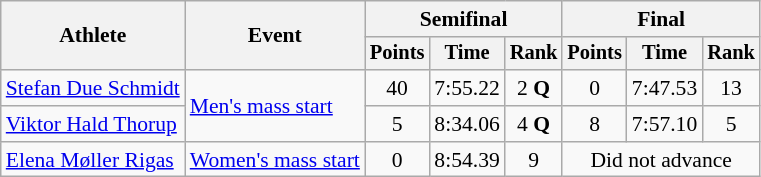<table class="wikitable" style="font-size:90%">
<tr>
<th rowspan=2>Athlete</th>
<th rowspan=2>Event</th>
<th colspan="3">Semifinal</th>
<th colspan="3">Final</th>
</tr>
<tr style="font-size:95%">
<th>Points</th>
<th>Time</th>
<th>Rank</th>
<th>Points</th>
<th>Time</th>
<th>Rank</th>
</tr>
<tr align=center>
<td align=left><a href='#'>Stefan Due Schmidt</a></td>
<td align=left rowspan=2><a href='#'>Men's mass start</a></td>
<td>40</td>
<td>7:55.22</td>
<td>2 <strong>Q</strong></td>
<td>0</td>
<td>7:47.53</td>
<td>13</td>
</tr>
<tr align=center>
<td align=left><a href='#'>Viktor Hald Thorup</a></td>
<td>5</td>
<td>8:34.06</td>
<td>4 <strong>Q</strong></td>
<td>8</td>
<td>7:57.10</td>
<td>5</td>
</tr>
<tr align=center>
<td align=left><a href='#'>Elena Møller Rigas</a></td>
<td align=left><a href='#'>Women's mass start</a></td>
<td>0</td>
<td>8:54.39</td>
<td>9</td>
<td colspan=3>Did not advance</td>
</tr>
</table>
